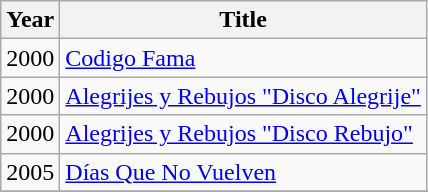<table class="wikitable">
<tr>
<th>Year</th>
<th>Title</th>
</tr>
<tr>
<td>2000</td>
<td><a href='#'>Codigo Fama</a></td>
</tr>
<tr>
<td>2000</td>
<td><a href='#'>Alegrijes y Rebujos "Disco Alegrije"</a></td>
</tr>
<tr>
<td>2000</td>
<td><a href='#'>Alegrijes y Rebujos "Disco Rebujo"</a></td>
</tr>
<tr>
<td>2005</td>
<td><a href='#'>Días Que No Vuelven</a></td>
</tr>
<tr>
</tr>
</table>
